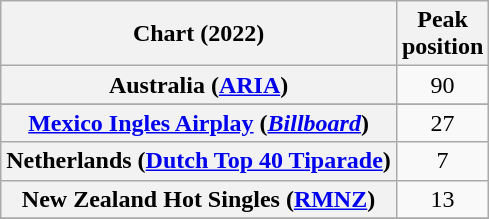<table class="wikitable sortable plainrowheaders" style="text-align:center">
<tr>
<th scope="col">Chart (2022)</th>
<th scope="col">Peak<br>position</th>
</tr>
<tr>
<th scope="row">Australia (<a href='#'>ARIA</a>)</th>
<td>90</td>
</tr>
<tr>
</tr>
<tr>
<th scope="row"><a href='#'>Mexico Ingles Airplay</a> (<em><a href='#'>Billboard</a></em>)</th>
<td>27</td>
</tr>
<tr>
<th scope="row">Netherlands (<a href='#'>Dutch Top 40 Tiparade</a>)</th>
<td>7</td>
</tr>
<tr>
<th scope="row">New Zealand Hot Singles (<a href='#'>RMNZ</a>)</th>
<td>13</td>
</tr>
<tr>
</tr>
<tr>
</tr>
</table>
